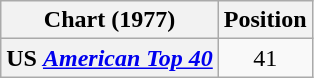<table class="wikitable sortable plainrowheaders" style="text-align:center">
<tr>
<th>Chart (1977)</th>
<th>Position</th>
</tr>
<tr>
<th scope="row">US <em><a href='#'>American Top 40</a></em></th>
<td>41</td>
</tr>
</table>
